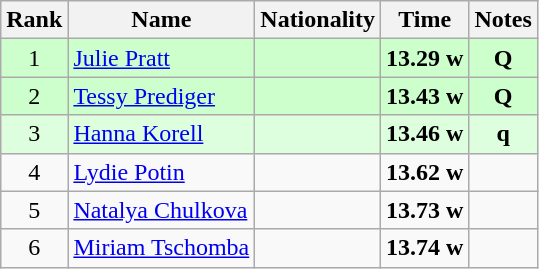<table class="wikitable sortable" style="text-align:center">
<tr>
<th>Rank</th>
<th>Name</th>
<th>Nationality</th>
<th>Time</th>
<th>Notes</th>
</tr>
<tr bgcolor=ccffcc>
<td>1</td>
<td align=left><a href='#'>Julie Pratt</a></td>
<td align=left></td>
<td><strong>13.29</strong> <strong>w</strong></td>
<td><strong>Q</strong></td>
</tr>
<tr bgcolor=ccffcc>
<td>2</td>
<td align=left><a href='#'>Tessy Prediger</a></td>
<td align=left></td>
<td><strong>13.43</strong> <strong>w</strong></td>
<td><strong>Q</strong></td>
</tr>
<tr bgcolor=ddffdd>
<td>3</td>
<td align=left><a href='#'>Hanna Korell</a></td>
<td align=left></td>
<td><strong>13.46</strong> <strong>w</strong></td>
<td><strong>q</strong></td>
</tr>
<tr>
<td>4</td>
<td align=left><a href='#'>Lydie Potin</a></td>
<td align=left></td>
<td><strong>13.62</strong> <strong>w</strong></td>
<td></td>
</tr>
<tr>
<td>5</td>
<td align=left><a href='#'>Natalya Chulkova</a></td>
<td align=left></td>
<td><strong>13.73</strong> <strong>w</strong></td>
<td></td>
</tr>
<tr>
<td>6</td>
<td align=left><a href='#'>Miriam Tschomba</a></td>
<td align=left></td>
<td><strong>13.74</strong> <strong>w</strong></td>
<td></td>
</tr>
</table>
